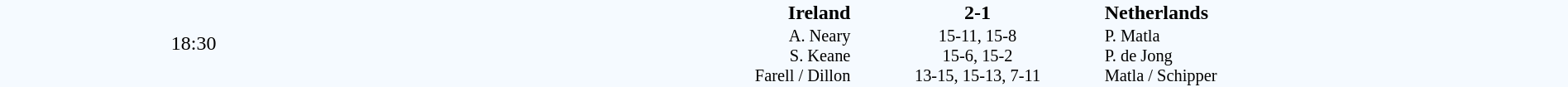<table style="width: 100%; background:#F5FAFF;" cellspacing="0">
<tr>
<td align=center rowspan=3 width=20%>18:30</td>
</tr>
<tr>
<td width=24% align=right><strong>Ireland</strong></td>
<td align=center width=13%><strong>2-1</strong></td>
<td width=24%><strong>Netherlands</strong></td>
</tr>
<tr style=font-size:85%>
<td align=right valign=top>A. Neary<br>S. Keane<br>Farell / Dillon</td>
<td align=center>15-11, 15-8<br>15-6, 15-2<br>13-15, 15-13, 7-11</td>
<td valign=top>P. Matla<br>P. de Jong<br>Matla / Schipper</td>
</tr>
</table>
